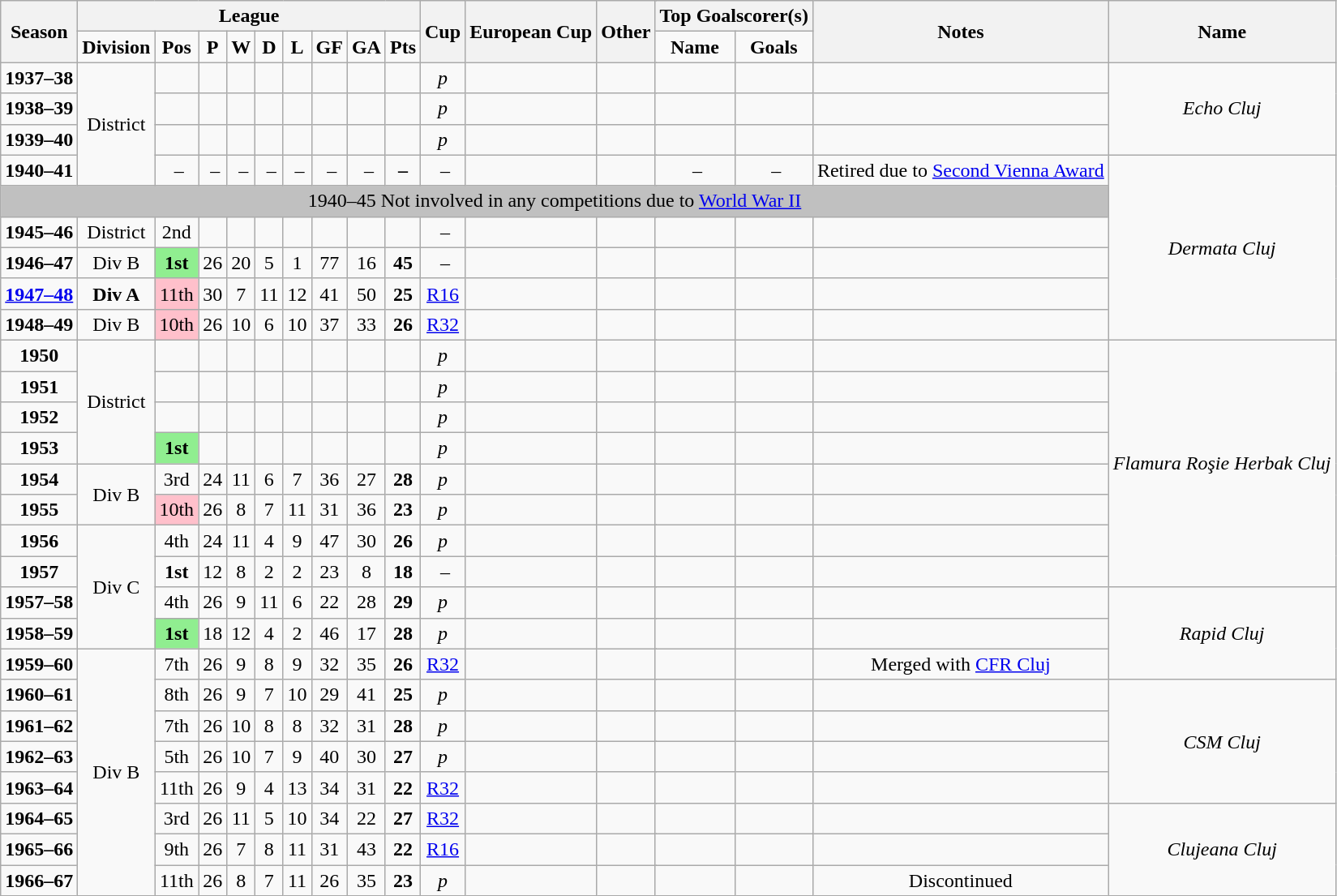<table class="wikitable" style="text-align: center;">
<tr>
<th rowspan=2>Season</th>
<th colspan=9>League</th>
<th rowspan=2>Cup</th>
<th colspan=2 rowspan=2>European Cup</th>
<th colspan=2 rowspan=2>Other</th>
<th colspan=2>Top Goalscorer(s)</th>
<th rowspan=2>Notes</th>
<th rowspan=2>Name</th>
</tr>
<tr>
<td><strong>Division</strong></td>
<td><strong>Pos</strong></td>
<td><strong>P</strong></td>
<td><strong>W</strong></td>
<td><strong>D</strong></td>
<td><strong>L</strong></td>
<td><strong>GF</strong></td>
<td><strong>GA</strong></td>
<td><strong>Pts</strong></td>
<td><strong>Name</strong></td>
<td><strong>Goals</strong></td>
</tr>
<tr>
<td><strong>1937–38</strong></td>
<td rowspan=4>District</td>
<td></td>
<td></td>
<td></td>
<td></td>
<td></td>
<td></td>
<td></td>
<td></td>
<td><em>p</em></td>
<td colspan=2></td>
<td colspan=2></td>
<td></td>
<td></td>
<td></td>
<td rowspan=3><em>Echo Cluj</em></td>
</tr>
<tr>
<td><strong>1938–39</strong></td>
<td></td>
<td></td>
<td></td>
<td></td>
<td></td>
<td></td>
<td></td>
<td></td>
<td><em>p</em></td>
<td colspan=2></td>
<td colspan=2></td>
<td></td>
<td></td>
<td></td>
</tr>
<tr>
<td><strong>1939–40</strong></td>
<td></td>
<td></td>
<td></td>
<td></td>
<td></td>
<td></td>
<td></td>
<td></td>
<td><em>p</em></td>
<td colspan=2></td>
<td colspan=2></td>
<td></td>
<td></td>
<td></td>
</tr>
<tr>
<td><strong>1940–41</strong></td>
<td> –</td>
<td> –</td>
<td> –</td>
<td> –</td>
<td> –</td>
<td> –</td>
<td> –</td>
<td><strong>–</strong></td>
<td> –</td>
<td colspan=2></td>
<td colspan=2></td>
<td> –</td>
<td> –</td>
<td>Retired due to <a href='#'>Second Vienna Award</a></td>
<td rowspan=6><em>Dermata Cluj</em></td>
</tr>
<tr>
<td colspan="18" style="background:silver;">1940–45 Not involved in any competitions due to <a href='#'>World War II</a></td>
</tr>
<tr>
<td><strong>1945–46</strong></td>
<td>District</td>
<td>2nd</td>
<td></td>
<td></td>
<td></td>
<td></td>
<td></td>
<td></td>
<td></td>
<td> –</td>
<td colspan=2></td>
<td colspan=2></td>
<td></td>
<td></td>
<td></td>
</tr>
<tr>
<td><strong>1946–47</strong></td>
<td>Div B</td>
<td style="background:lightgreen;"><strong>1st</strong></td>
<td>26</td>
<td>20</td>
<td>5</td>
<td>1</td>
<td>77</td>
<td>16</td>
<td><strong>45</strong></td>
<td> –</td>
<td colspan=2></td>
<td colspan=2></td>
<td></td>
<td></td>
<td></td>
</tr>
<tr>
<td><strong><a href='#'>1947–48</a></strong></td>
<td><strong>Div A</strong></td>
<td style="background:pink;">11th</td>
<td>30</td>
<td>7</td>
<td>11</td>
<td>12</td>
<td>41</td>
<td>50</td>
<td><strong>25</strong></td>
<td><a href='#'>R16</a></td>
<td colspan=2></td>
<td colspan=2></td>
<td></td>
<td></td>
<td></td>
</tr>
<tr>
<td><strong>1948–49</strong></td>
<td>Div B</td>
<td style="background:pink;">10th</td>
<td>26</td>
<td>10</td>
<td>6</td>
<td>10</td>
<td>37</td>
<td>33</td>
<td><strong>26</strong></td>
<td><a href='#'>R32</a></td>
<td colspan=2></td>
<td colspan=2></td>
<td></td>
<td></td>
<td></td>
</tr>
<tr>
<td><strong>1950</strong></td>
<td rowspan="4">District</td>
<td></td>
<td></td>
<td></td>
<td></td>
<td></td>
<td></td>
<td></td>
<td></td>
<td><em>p</em></td>
<td colspan=2></td>
<td colspan=2></td>
<td></td>
<td></td>
<td></td>
<td rowspan=8><em>Flamura Roşie Herbak Cluj</em></td>
</tr>
<tr>
<td><strong>1951</strong></td>
<td></td>
<td></td>
<td></td>
<td></td>
<td></td>
<td></td>
<td></td>
<td></td>
<td><em>p</em></td>
<td colspan=2></td>
<td colspan=2></td>
<td></td>
<td></td>
<td></td>
</tr>
<tr>
<td><strong>1952</strong></td>
<td></td>
<td></td>
<td></td>
<td></td>
<td></td>
<td></td>
<td></td>
<td></td>
<td><em>p</em></td>
<td colspan=2></td>
<td colspan=2></td>
<td></td>
<td></td>
<td></td>
</tr>
<tr>
<td><strong>1953</strong></td>
<td style="background:lightgreen;"><strong>1st</strong></td>
<td></td>
<td></td>
<td></td>
<td></td>
<td></td>
<td></td>
<td></td>
<td><em>p</em></td>
<td colspan=2></td>
<td colspan=2></td>
<td></td>
<td></td>
<td></td>
</tr>
<tr>
<td><strong>1954</strong></td>
<td rowspan=2>Div B</td>
<td>3rd</td>
<td>24</td>
<td>11</td>
<td>6</td>
<td>7</td>
<td>36</td>
<td>27</td>
<td><strong>28</strong></td>
<td><em>p</em></td>
<td colspan=2></td>
<td colspan=2></td>
<td></td>
<td></td>
<td></td>
</tr>
<tr>
<td><strong>1955</strong></td>
<td style="background:pink;">10th</td>
<td>26</td>
<td>8</td>
<td>7</td>
<td>11</td>
<td>31</td>
<td>36</td>
<td><strong>23</strong></td>
<td><em>p</em></td>
<td colspan=2></td>
<td colspan=2></td>
<td></td>
<td></td>
<td></td>
</tr>
<tr>
<td><strong>1956</strong></td>
<td rowspan=4>Div C</td>
<td>4th</td>
<td>24</td>
<td>11</td>
<td>4</td>
<td>9</td>
<td>47</td>
<td>30</td>
<td><strong>26</strong></td>
<td><em>p</em></td>
<td colspan=2></td>
<td colspan=2></td>
<td></td>
<td></td>
<td></td>
</tr>
<tr>
<td><strong>1957</strong></td>
<td><strong>1st</strong></td>
<td>12</td>
<td>8</td>
<td>2</td>
<td>2</td>
<td>23</td>
<td>8</td>
<td><strong>18</strong></td>
<td> –</td>
<td colspan=2></td>
<td colspan=2></td>
<td></td>
<td></td>
<td></td>
</tr>
<tr>
<td><strong>1957–58</strong></td>
<td>4th</td>
<td>26</td>
<td>9</td>
<td>11</td>
<td>6</td>
<td>22</td>
<td>28</td>
<td><strong>29</strong></td>
<td><em>p</em></td>
<td colspan=2></td>
<td colspan=2></td>
<td></td>
<td></td>
<td></td>
<td rowspan=3><em>Rapid Cluj</em></td>
</tr>
<tr>
<td><strong>1958–59</strong></td>
<td style="background:lightgreen;"><strong>1st</strong></td>
<td>18</td>
<td>12</td>
<td>4</td>
<td>2</td>
<td>46</td>
<td>17</td>
<td><strong>28</strong></td>
<td><em>p</em></td>
<td colspan=2></td>
<td colspan=2></td>
<td></td>
<td></td>
<td></td>
</tr>
<tr>
<td><strong>1959–60</strong></td>
<td rowspan="8">Div B</td>
<td>7th</td>
<td>26</td>
<td>9</td>
<td>8</td>
<td>9</td>
<td>32</td>
<td>35</td>
<td><strong>26</strong></td>
<td><a href='#'>R32</a></td>
<td colspan=2></td>
<td colspan=2></td>
<td></td>
<td></td>
<td>Merged with <a href='#'>CFR Cluj</a></td>
</tr>
<tr>
<td><strong>1960–61</strong></td>
<td>8th</td>
<td>26</td>
<td>9</td>
<td>7</td>
<td>10</td>
<td>29</td>
<td>41</td>
<td><strong>25</strong></td>
<td><em>p</em></td>
<td colspan=2></td>
<td colspan=2></td>
<td></td>
<td></td>
<td></td>
<td rowspan=4><em>CSM Cluj</em></td>
</tr>
<tr>
<td><strong>1961–62</strong></td>
<td>7th</td>
<td>26</td>
<td>10</td>
<td>8</td>
<td>8</td>
<td>32</td>
<td>31</td>
<td><strong>28</strong></td>
<td><em>p</em></td>
<td colspan=2></td>
<td colspan=2></td>
<td></td>
<td></td>
<td></td>
</tr>
<tr>
<td><strong>1962–63</strong></td>
<td>5th</td>
<td>26</td>
<td>10</td>
<td>7</td>
<td>9</td>
<td>40</td>
<td>30</td>
<td><strong>27</strong></td>
<td><em>p</em></td>
<td colspan=2></td>
<td colspan=2></td>
<td></td>
<td></td>
<td></td>
</tr>
<tr>
<td><strong>1963–64</strong></td>
<td>11th</td>
<td>26</td>
<td>9</td>
<td>4</td>
<td>13</td>
<td>34</td>
<td>31</td>
<td><strong>22</strong></td>
<td><a href='#'>R32</a></td>
<td colspan=2></td>
<td colspan=2></td>
<td></td>
<td></td>
<td></td>
</tr>
<tr>
<td><strong>1964–65</strong></td>
<td>3rd</td>
<td>26</td>
<td>11</td>
<td>5</td>
<td>10</td>
<td>34</td>
<td>22</td>
<td><strong>27</strong></td>
<td><a href='#'>R32</a></td>
<td colspan=2></td>
<td colspan=2></td>
<td></td>
<td></td>
<td></td>
<td rowspan=3><em>Clujeana Cluj</em></td>
</tr>
<tr>
<td><strong>1965–66</strong></td>
<td>9th</td>
<td>26</td>
<td>7</td>
<td>8</td>
<td>11</td>
<td>31</td>
<td>43</td>
<td><strong>22</strong></td>
<td><a href='#'>R16</a></td>
<td colspan=2></td>
<td colspan=2></td>
<td></td>
<td></td>
<td></td>
</tr>
<tr>
<td><strong>1966–67</strong></td>
<td>11th</td>
<td>26</td>
<td>8</td>
<td>7</td>
<td>11</td>
<td>26</td>
<td>35</td>
<td><strong>23</strong></td>
<td><em>p</em></td>
<td colspan=2></td>
<td colspan=2></td>
<td></td>
<td></td>
<td>Discontinued</td>
</tr>
</table>
